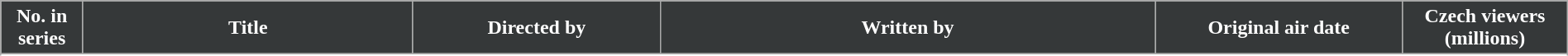<table class="wikitable plainrowheaders" style="width: 100%; margin-right: 0;">
<tr>
<th scope=col style="background: #353839; color: #fff; text-align:center;" width=5%>No. in<br>series</th>
<th scope=col style="background: #353839; color: #fff; text-align:center;" width=20%>Title</th>
<th scope=col style="background: #353839; color: #fff; text-align:center;" width=15%>Directed by</th>
<th scope=col style="background: #353839; color: #fff; text-align:center;" width=30%>Written by</th>
<th scope=col style="background: #353839; color: #fff; text-align:center;" width=15%>Original air date</th>
<th scope=col style="background: #353839; color: #fff; text-align:center;" width=10%>Czech viewers<br>(millions)</th>
</tr>
<tr>
</tr>
<tr>
</tr>
</table>
